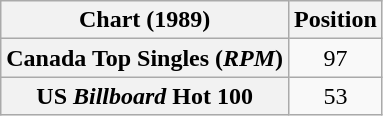<table class="wikitable plainrowheaders" style="text-align:center">
<tr>
<th>Chart (1989)</th>
<th>Position</th>
</tr>
<tr>
<th scope="row">Canada Top Singles (<em>RPM</em>)</th>
<td>97</td>
</tr>
<tr>
<th scope="row">US <em>Billboard</em> Hot 100</th>
<td>53</td>
</tr>
</table>
